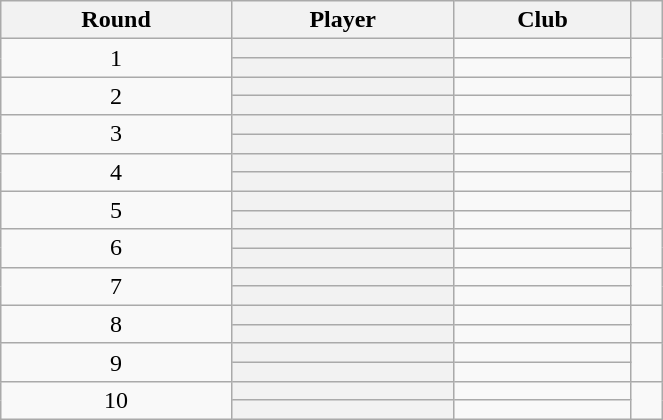<table class="wikitable plainrowheaders sortable" style="text-align:center; width:35%">
<tr>
<th>Round</th>
<th>Player</th>
<th>Club</th>
<th class=unsortable></th>
</tr>
<tr>
<td rowspan=2>1</td>
<th scope=row></th>
<td align=left></td>
<td rowspan=2></td>
</tr>
<tr>
<th scope=row></th>
<td align=left></td>
</tr>
<tr>
<td rowspan=2>2</td>
<th scope=row></th>
<td align=left></td>
<td rowspan=2></td>
</tr>
<tr>
<th scope=row></th>
<td align=left></td>
</tr>
<tr>
<td rowspan=2>3</td>
<th scope=row><strong></strong></th>
<td align=left></td>
<td rowspan=2></td>
</tr>
<tr>
<th scope=row></th>
<td align=left></td>
</tr>
<tr>
<td rowspan=2>4</td>
<th scope=row></th>
<td align=left></td>
<td rowspan=2></td>
</tr>
<tr>
<th scope=row></th>
<td align=left></td>
</tr>
<tr>
<td rowspan=2>5</td>
<th scope=row></th>
<td align=left></td>
<td rowspan=2></td>
</tr>
<tr>
<th scope=row></th>
<td align=left></td>
</tr>
<tr>
<td rowspan=2>6</td>
<th scope=row></th>
<td align=left></td>
<td rowspan=2></td>
</tr>
<tr>
<th scope=row></th>
<td align=left></td>
</tr>
<tr>
<td rowspan=2>7</td>
<th scope=row></th>
<td align=left></td>
<td rowspan=2></td>
</tr>
<tr>
<th scope=row></th>
<td align=left></td>
</tr>
<tr>
<td rowspan=2>8</td>
<th scope=row></th>
<td align=left></td>
<td rowspan=2></td>
</tr>
<tr>
<th scope=row></th>
<td align=left></td>
</tr>
<tr>
<td rowspan=2>9</td>
<th scope=row></th>
<td align=left></td>
<td rowspan=2></td>
</tr>
<tr>
<th scope=row></th>
<td align=left></td>
</tr>
<tr>
<td rowspan=2>10</td>
<th scope=row></th>
<td align=left></td>
<td rowspan=2></td>
</tr>
<tr>
<th scope=row></th>
<td align=left></td>
</tr>
</table>
